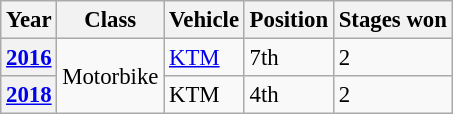<table class="wikitable" style="font-size: 95%;">
<tr>
<th>Year</th>
<th>Class</th>
<th>Vehicle</th>
<th>Position</th>
<th>Stages won</th>
</tr>
<tr>
<th><a href='#'>2016</a></th>
<td rowspan=2>Motorbike</td>
<td><a href='#'>KTM</a></td>
<td>7th</td>
<td>2</td>
</tr>
<tr>
<th><a href='#'>2018</a></th>
<td>KTM</td>
<td>4th</td>
<td>2</td>
</tr>
</table>
